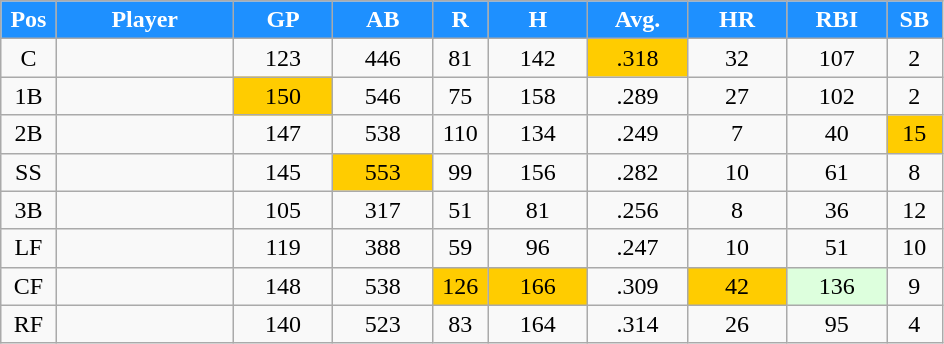<table class="wikitable sortable">
<tr>
<th style="background:#1E90FF;color:#ffffff;" width="5%">Pos</th>
<th style="background:#1E90FF;color:#ffffff;" width="16%">Player</th>
<th style="background:#1E90FF;color:#ffffff;" width="9%">GP</th>
<th style="background:#1E90FF;color:#ffffff;" width="9%">AB</th>
<th style="background:#1E90FF;color:#ffffff;" width="5%">R</th>
<th style="background:#1E90FF;color:#ffffff;" width="9%">H</th>
<th style="background:#1E90FF;color:#ffffff;" width="9%">Avg.</th>
<th style="background:#1E90FF;color:#ffffff;" width="9%">HR</th>
<th style="background:#1E90FF;color:#ffffff;" width="9%">RBI</th>
<th style="background:#1E90FF;color:#ffffff;" width="5%">SB</th>
</tr>
<tr align="center">
<td>C</td>
<td></td>
<td>123</td>
<td>446</td>
<td>81</td>
<td>142</td>
<td bgcolor=#ffcc00>.318</td>
<td>32</td>
<td>107</td>
<td>2</td>
</tr>
<tr align="center">
<td>1B</td>
<td></td>
<td bgcolor=#ffcc00>150</td>
<td>546</td>
<td>75</td>
<td>158</td>
<td>.289</td>
<td>27</td>
<td>102</td>
<td>2</td>
</tr>
<tr align="center">
<td>2B</td>
<td></td>
<td>147</td>
<td>538</td>
<td>110</td>
<td>134</td>
<td>.249</td>
<td>7</td>
<td>40</td>
<td bgcolor=#ffcc00>15</td>
</tr>
<tr align="center">
<td>SS</td>
<td></td>
<td>145</td>
<td bgcolor=#ffcc00>553</td>
<td>99</td>
<td>156</td>
<td>.282</td>
<td>10</td>
<td>61</td>
<td>8</td>
</tr>
<tr align="center">
<td>3B</td>
<td></td>
<td>105</td>
<td>317</td>
<td>51</td>
<td>81</td>
<td>.256</td>
<td>8</td>
<td>36</td>
<td>12</td>
</tr>
<tr align="center">
<td>LF</td>
<td></td>
<td>119</td>
<td>388</td>
<td>59</td>
<td>96</td>
<td>.247</td>
<td>10</td>
<td>51</td>
<td>10</td>
</tr>
<tr align="center">
<td>CF</td>
<td></td>
<td>148</td>
<td>538</td>
<td bgcolor=#ffcc00>126</td>
<td bgcolor=#ffcc00>166</td>
<td>.309</td>
<td bgcolor=#ffcc00>42</td>
<td bgcolor=#DDFFDD>136</td>
<td>9</td>
</tr>
<tr align="center">
<td>RF</td>
<td></td>
<td>140</td>
<td>523</td>
<td>83</td>
<td>164</td>
<td>.314</td>
<td>26</td>
<td>95</td>
<td>4</td>
</tr>
</table>
